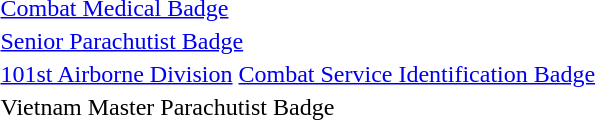<table>
<tr>
<td></td>
<td><a href='#'>Combat Medical Badge</a></td>
</tr>
<tr>
<td></td>
<td><a href='#'>Senior Parachutist Badge</a></td>
</tr>
<tr>
<td></td>
<td><a href='#'>101st Airborne Division</a> <a href='#'>Combat Service Identification Badge</a></td>
</tr>
<tr>
<td></td>
<td>Vietnam Master Parachutist Badge</td>
</tr>
</table>
